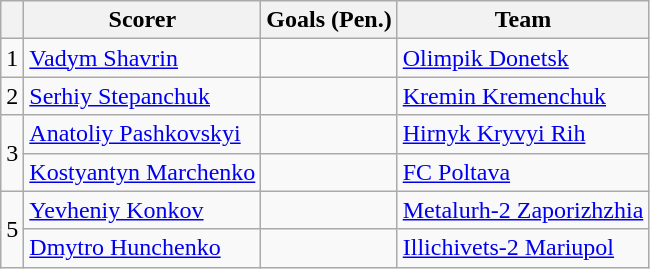<table class="wikitable">
<tr>
<th></th>
<th>Scorer</th>
<th>Goals (Pen.)</th>
<th>Team</th>
</tr>
<tr>
<td>1</td>
<td> <a href='#'>Vadym Shavrin</a></td>
<td></td>
<td><a href='#'>Olimpik Donetsk</a></td>
</tr>
<tr>
<td>2</td>
<td> <a href='#'>Serhiy Stepanchuk</a></td>
<td></td>
<td><a href='#'>Kremin Kremenchuk</a></td>
</tr>
<tr>
<td rowspan="2">3</td>
<td> <a href='#'>Anatoliy Pashkovskyi</a></td>
<td></td>
<td><a href='#'>Hirnyk Kryvyi Rih</a></td>
</tr>
<tr>
<td> <a href='#'>Kostyantyn Marchenko</a></td>
<td></td>
<td><a href='#'>FC Poltava</a></td>
</tr>
<tr>
<td rowspan="2">5</td>
<td> <a href='#'>Yevheniy Konkov</a></td>
<td></td>
<td><a href='#'>Metalurh-2 Zaporizhzhia</a></td>
</tr>
<tr>
<td> <a href='#'>Dmytro Hunchenko</a></td>
<td></td>
<td><a href='#'>Illichivets-2 Mariupol</a></td>
</tr>
</table>
